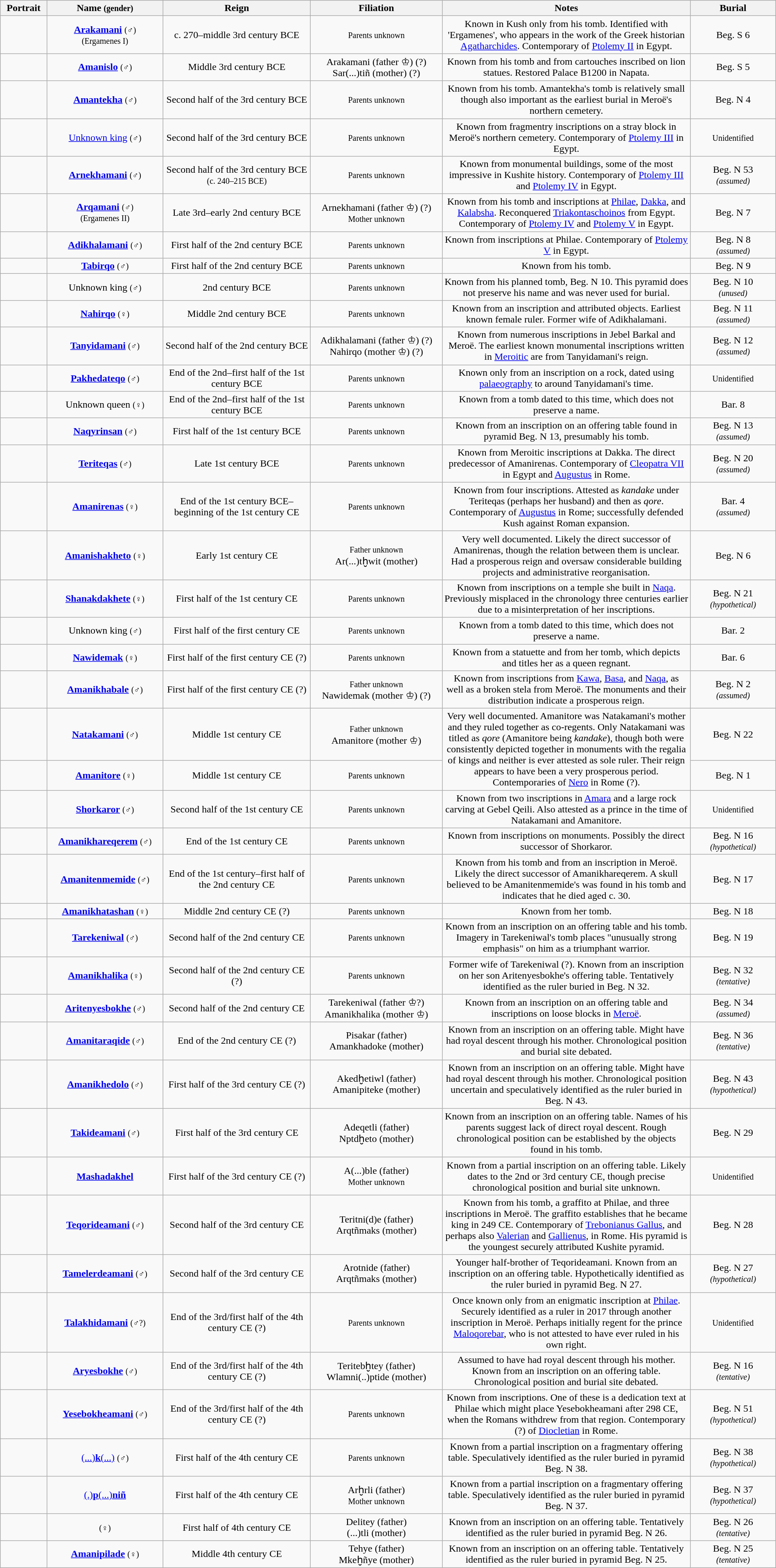<table class="wikitable" style="width:100%; text-align:center;">
<tr>
<th style="width:6%;">Portrait</th>
<th style="width:15%">Name <small>(gender)</small></th>
<th style="width:19%;">Reign</th>
<th style="width:17%;">Filiation</th>
<th style="width:32%;">Notes</th>
<th style="width:11%;">Burial</th>
</tr>
<tr>
<td></td>
<td><strong><a href='#'>Arakamani</a></strong> <small>(♂)<br>(Ergamenes I)</small></td>
<td>c. 270–middle 3rd century BCE</td>
<td><small>Parents unknown</small></td>
<td>Known in Kush only from his tomb. Identified with 'Ergamenes', who appears in the work of the Greek historian <a href='#'>Agatharchides</a>. Contemporary of <a href='#'>Ptolemy II</a> in Egypt.</td>
<td>Beg. S 6</td>
</tr>
<tr>
<td></td>
<td><strong><a href='#'>Amanislo</a></strong> <small>(♂)</small></td>
<td>Middle 3rd century BCE</td>
<td>Arakamani (father ♔) (?)<br>Sar(...)tiñ (mother) (?)</td>
<td>Known from his tomb and from cartouches inscribed on lion statues. Restored Palace B1200 in Napata.</td>
<td>Beg. S 5</td>
</tr>
<tr>
<td></td>
<td><strong><a href='#'>Amantekha</a></strong> <small>(♂)</small></td>
<td>Second half of the 3rd century BCE</td>
<td><small>Parents unknown</small></td>
<td>Known from his tomb. Amantekha's tomb is relatively small though also important as the earliest burial in Meroë's northern cemetery.</td>
<td>Beg. N 4</td>
</tr>
<tr>
<td></td>
<td><a href='#'>Unknown king</a> <small>(♂)</small></td>
<td>Second half of the 3rd century BCE</td>
<td><small>Parents unknown</small></td>
<td>Known from fragmentry inscriptions on a stray block in Meroë's northern cemetery. Contemporary of <a href='#'>Ptolemy III</a> in Egypt.</td>
<td><small>Unidentified</small></td>
</tr>
<tr>
<td></td>
<td><strong><a href='#'>Arnekhamani</a></strong> <small>(♂)</small></td>
<td>Second half of the 3rd century BCE<br><small>(c. 240–215 BCE)</small></td>
<td><small>Parents unknown</small></td>
<td>Known from monumental buildings, some of the most impressive in Kushite history. Contemporary of <a href='#'>Ptolemy III</a> and <a href='#'>Ptolemy IV</a> in Egypt.</td>
<td>Beg. N 53<br><small><em>(assumed)</em></small></td>
</tr>
<tr>
<td></td>
<td><strong><a href='#'>Arqamani</a></strong> <small>(♂)<br>(Ergamenes II)</small></td>
<td>Late 3rd–early 2nd century BCE</td>
<td>Arnekhamani (father ♔) (?)<br><small>Mother unknown</small></td>
<td>Known from his tomb and inscriptions at <a href='#'>Philae</a>, <a href='#'>Dakka</a>, and <a href='#'>Kalabsha</a>. Reconquered <a href='#'>Triakontaschoinos</a> from Egypt. Contemporary of <a href='#'>Ptolemy IV</a> and <a href='#'>Ptolemy V</a> in Egypt.</td>
<td>Beg. N 7</td>
</tr>
<tr>
<td></td>
<td><strong><a href='#'>Adikhalamani</a></strong> <small>(♂)</small></td>
<td>First half of the 2nd century BCE</td>
<td><small>Parents unknown</small></td>
<td>Known from inscriptions at Philae. Contemporary of <a href='#'>Ptolemy V</a> in Egypt.</td>
<td>Beg. N 8<strong></strong><br><small><em>(assumed)</em></small></td>
</tr>
<tr>
<td></td>
<td><strong><a href='#'>Tabirqo</a></strong> <small>(♂)</small></td>
<td>First half of the 2nd century BCE</td>
<td><small>Parents unknown</small></td>
<td>Known from his tomb.</td>
<td>Beg. N 9<strong></strong></td>
</tr>
<tr>
<td></td>
<td>Unknown king <small>(♂)</small></td>
<td>2nd century BCE</td>
<td><small>Parents unknown</small></td>
<td>Known from his planned tomb, Beg. N 10. This pyramid does not preserve his name and was never used for burial.</td>
<td>Beg. N 10<br><small><em>(unused)</em></small></td>
</tr>
<tr>
<td></td>
<td><strong><a href='#'>Nahirqo</a></strong> <small>(♀)</small></td>
<td>Middle 2nd century BCE</td>
<td><small>Parents unknown</small></td>
<td>Known from an inscription and attributed objects. Earliest known female ruler. Former wife of Adikhalamani.</td>
<td>Beg. N 11<br><small><em>(assumed)</em></small></td>
</tr>
<tr>
<td></td>
<td><strong><a href='#'>Tanyidamani</a></strong> <small>(♂)</small></td>
<td>Second half of the 2nd century BCE</td>
<td>Adikhalamani (father ♔) (?)<br>Nahirqo (mother ♔) (?)</td>
<td>Known from numerous inscriptions in Jebel Barkal and Meroë. The earliest known monumental inscriptions written in <a href='#'>Meroitic</a> are from Tanyidamani's reign.</td>
<td>Beg. N 12<br><small><em>(assumed)</em></small></td>
</tr>
<tr>
<td></td>
<td><strong><a href='#'>Pakhedateqo</a></strong> <small>(♂)</small></td>
<td>End of the 2nd–first half of the 1st century BCE</td>
<td><small>Parents unknown</small></td>
<td>Known only from an inscription on a rock, dated using <a href='#'>palaeography</a> to around Tanyidamani's time.</td>
<td><small>Unidentified</small></td>
</tr>
<tr>
<td></td>
<td>Unknown queen <small>(♀)</small></td>
<td>End of the 2nd–first half of the 1st century BCE</td>
<td><small>Parents unknown</small></td>
<td>Known from a tomb dated to this time, which does not preserve a name.</td>
<td>Bar. 8</td>
</tr>
<tr>
<td></td>
<td><strong><a href='#'>Naqyrinsan</a></strong> <small>(♂)</small></td>
<td>First half of the 1st century BCE</td>
<td><small>Parents unknown</small></td>
<td>Known from an inscription on an offering table found in pyramid Beg. N 13, presumably his tomb.</td>
<td>Beg. N 13<br><small><em>(assumed)</em></small></td>
</tr>
<tr>
<td></td>
<td><strong><a href='#'>Teriteqas</a></strong> <small>(♂)</small></td>
<td>Late 1st century BCE</td>
<td><small>Parents unknown</small></td>
<td>Known from Meroitic inscriptions at Dakka. The direct predecessor of Amanirenas. Contemporary of <a href='#'>Cleopatra VII</a> in Egypt and <a href='#'>Augustus</a> in Rome.</td>
<td>Beg. N 20<br><small><em>(assumed)</em></small></td>
</tr>
<tr>
<td></td>
<td><strong><a href='#'>Amanirenas</a></strong> <small>(♀)</small></td>
<td>End of the 1st century BCE–beginning of the 1st century CE</td>
<td><small>Parents unknown</small></td>
<td>Known from four inscriptions. Attested as <em>kandake</em> under Teriteqas (perhaps her husband) and then as <em>qore</em>. Contemporary of <a href='#'>Augustus</a> in Rome; successfully defended Kush against Roman expansion.</td>
<td>Bar. 4<br><small><em>(assumed)</em></small></td>
</tr>
<tr>
<td></td>
<td><strong><a href='#'>Amanishakheto</a></strong> <small>(♀)</small></td>
<td>Early 1st century CE</td>
<td><small>Father unknown</small><br>Ar(...)tḫwit (mother)</td>
<td>Very well documented. Likely the direct successor of Amanirenas, though the relation between them is unclear. Had a prosperous reign and oversaw considerable building projects and administrative reorganisation.</td>
<td>Beg. N 6</td>
</tr>
<tr>
<td></td>
<td><strong><a href='#'>Shanakdakhete</a></strong> <small>(♀)</small></td>
<td>First half of the 1st century CE</td>
<td><small>Parents unknown</small></td>
<td>Known from inscriptions on a temple she built in <a href='#'>Naqa</a>. Previously misplaced in the chronology three centuries earlier due to a misinterpretation of her inscriptions.</td>
<td>Beg. N 21<br><small><em>(hypothetical)</em></small></td>
</tr>
<tr>
<td></td>
<td>Unknown king <small>(♂)</small></td>
<td>First half of the first century CE</td>
<td><small>Parents unknown</small></td>
<td>Known from a tomb dated to this time, which does not preserve a name.</td>
<td>Bar. 2</td>
</tr>
<tr>
<td></td>
<td><strong><a href='#'>Nawidemak</a></strong> <small>(♀)</small></td>
<td>First half of the first century CE (?)</td>
<td><small>Parents unknown</small></td>
<td>Known from a statuette and from her tomb, which depicts and titles her as a queen regnant.</td>
<td>Bar. 6</td>
</tr>
<tr>
<td></td>
<td><strong><a href='#'>Amanikhabale</a></strong> <small>(♂)</small></td>
<td>First half of the first century CE (?)</td>
<td><small>Father unknown</small><br>Nawidemak (mother ♔) (?)</td>
<td>Known from inscriptions from <a href='#'>Kawa</a>, <a href='#'>Basa</a>, and <a href='#'>Naqa</a>, as well as a broken stela from Meroë. The monuments and their distribution indicate a prosperous reign.</td>
<td>Beg. N 2<br><small><em>(assumed)</em></small></td>
</tr>
<tr>
<td></td>
<td><strong><a href='#'>Natakamani</a></strong> <small>(♂)</small></td>
<td>Middle 1st century CE</td>
<td><small>Father unknown</small><br>Amanitore (mother ♔)</td>
<td rowspan=2>Very well documented. Amanitore was Natakamani's mother and they ruled together as co-regents. Only Natakamani was titled as <em>qore</em> (Amanitore being <em>kandake</em>), though both were consistently depicted together in monuments with the regalia of kings and neither is ever attested as sole ruler. Their reign appears to have been a very prosperous period. Contemporaries of <a href='#'>Nero</a> in Rome (?).</td>
<td>Beg. N 22</td>
</tr>
<tr>
<td></td>
<td><strong><a href='#'>Amanitore</a></strong> <small>(♀)</small></td>
<td>Middle 1st century CE</td>
<td><small>Parents unknown</small></td>
<td>Beg. N 1</td>
</tr>
<tr>
<td></td>
<td><strong><a href='#'>Shorkaror</a></strong> <small>(♂)</small></td>
<td>Second half of the 1st century CE</td>
<td><small>Parents unknown</small></td>
<td>Known from two inscriptions in <a href='#'>Amara</a> and a large rock carving at Gebel Qeili. Also attested as a prince in the time of Natakamani and Amanitore.</td>
<td><small>Unidentified</small></td>
</tr>
<tr>
<td></td>
<td><strong><a href='#'>Amanikhareqerem</a></strong> <small>(♂)</small></td>
<td>End of the 1st century CE</td>
<td><small>Parents unknown</small></td>
<td>Known from inscriptions on monuments. Possibly the direct successor of Shorkaror.</td>
<td>Beg. N 16<br><small><em>(hypothetical)</em></small></td>
</tr>
<tr>
<td></td>
<td><strong><a href='#'>Amanitenmemide</a></strong> <small>(♂)</small></td>
<td>End of the 1st century–first half of the 2nd century CE</td>
<td><small>Parents unknown</small></td>
<td>Known from his tomb and from an inscription in Meroë. Likely the direct successor of Amanikhareqerem. A skull believed to be Amanitenmemide's was found in his tomb and indicates that he died aged c. 30.</td>
<td>Beg. N 17</td>
</tr>
<tr>
<td></td>
<td><strong><a href='#'>Amanikhatashan</a></strong> <small>(♀)</small></td>
<td>Middle 2nd century CE (?)</td>
<td><small>Parents unknown</small></td>
<td>Known from her tomb.</td>
<td>Beg. N 18</td>
</tr>
<tr>
<td></td>
<td><strong><a href='#'>Tarekeniwal</a></strong> <small>(♂)</small></td>
<td>Second half of the 2nd century CE</td>
<td><small>Parents unknown</small></td>
<td>Known from an inscription on an offering table and his tomb. Imagery in Tarekeniwal's tomb places "unusually strong emphasis" on him as a triumphant warrior.</td>
<td>Beg. N 19</td>
</tr>
<tr>
<td></td>
<td><strong><a href='#'>Amanikhalika</a></strong> <small>(♀)</small></td>
<td>Second half of the 2nd century CE (?)</td>
<td><small>Parents unknown</small></td>
<td>Former wife of Tarekeniwal (?). Known from an inscription on her son Aritenyesbokhe's offering table. Tentatively identified as the ruler buried in Beg. N 32.</td>
<td>Beg. N 32<br><small><em>(tentative)</em></small></td>
</tr>
<tr>
<td></td>
<td><strong><a href='#'>Aritenyesbokhe</a></strong> <small>(♂)</small></td>
<td>Second half of the 2nd century CE</td>
<td>Tarekeniwal (father ♔?)<br>Amanikhalika (mother ♔)</td>
<td>Known from an inscription on an offering table and inscriptions on loose blocks in <a href='#'>Meroë</a>.</td>
<td>Beg. N 34<br><small><em>(assumed)</em></small></td>
</tr>
<tr>
<td></td>
<td><strong><a href='#'>Amanitaraqide</a></strong> <small>(♂)</small></td>
<td>End of the 2nd century CE (?)</td>
<td>Pisakar (father)<br>Amankhadoke (mother)</td>
<td>Known from an inscription on an offering table. Might have had royal descent through his mother. Chronological position and burial site debated.</td>
<td>Beg. N 36<br><small><em>(tentative)</em></small></td>
</tr>
<tr>
<td></td>
<td><strong><a href='#'>Amanikhedolo</a></strong> <small>(♂)</small></td>
<td>First half of the 3rd century CE (?)</td>
<td>Akedḫetiwl (father)<br>Amanipiteke (mother)</td>
<td>Known from an inscription on an offering table. Might have had royal descent through his mother. Chronological position uncertain and speculatively identified as the ruler buried in Beg. N 43.</td>
<td>Beg. N 43<br><small><em>(hypothetical)</em></small></td>
</tr>
<tr>
<td></td>
<td><strong><a href='#'>Takideamani</a></strong> <small>(♂)</small></td>
<td>First half of the 3rd century CE</td>
<td>Adeqetli (father)<br>Nptdḫeto (mother)</td>
<td>Known from an inscription on an offering table. Names of his parents suggest lack of direct royal descent. Rough chronological position can be established by the objects found in his tomb.</td>
<td>Beg. N 29</td>
</tr>
<tr>
<td></td>
<td><strong><a href='#'>Mashadakhel</a></strong></td>
<td>First half of the 3rd century CE (?)</td>
<td>A(...)ble (father)<br><small>Mother unknown</small></td>
<td>Known from a partial inscription on an offering table. Likely dates to the 2nd or 3rd century CE, though precise chronological position and burial site unknown.</td>
<td><small>Unidentified</small></td>
</tr>
<tr>
<td></td>
<td><strong><a href='#'>Teqorideamani</a></strong> <small>(♂)</small></td>
<td>Second half of the 3rd century CE</td>
<td>Teritni(d)e (father)<br>Arqtñmaks (mother)</td>
<td>Known from his tomb, a graffito at Philae, and three inscriptions in Meroë. The graffito establishes that he became king in 249 CE. Contemporary of <a href='#'>Trebonianus Gallus</a>, and perhaps also <a href='#'>Valerian</a> and <a href='#'>Gallienus</a>, in Rome. His pyramid is the youngest securely attributed Kushite pyramid.</td>
<td>Beg. N 28</td>
</tr>
<tr>
<td></td>
<td><strong><a href='#'>Tamelerdeamani</a></strong> <small>(♂)</small></td>
<td>Second half of the 3rd century CE</td>
<td>Arotnide (father)<br>Arqtñmaks (mother)</td>
<td>Younger half-brother of Teqorideamani. Known from an inscription on an offering table. Hypothetically identified as the ruler buried in pyramid Beg. N 27.</td>
<td>Beg. N 27<br><small><em>(hypothetical)</em></small></td>
</tr>
<tr>
<td></td>
<td><strong><a href='#'>Talakhidamani</a></strong> <small>(♂?)</small></td>
<td>End of the 3rd/first half of the 4th century CE (?)</td>
<td><small>Parents unknown</small></td>
<td>Once known only from an enigmatic inscription at <a href='#'>Philae</a>. Securely identified as a ruler in 2017 through another inscription in Meroë. Perhaps initially regent for the prince <a href='#'>Maloqorebar</a>, who is not attested to have ever ruled in his own right.</td>
<td><small>Unidentified</small></td>
</tr>
<tr>
<td></td>
<td><strong><a href='#'>Aryesbokhe</a></strong> <small>(♂)</small></td>
<td>End of the 3rd/first half of the 4th century CE (?)</td>
<td>Teritebḫtey (father)<br>Wlamni(..)ptide (mother)</td>
<td>Assumed to have had royal descent through his mother. Known from an inscription on an offering table. Chronological position and burial site debated.</td>
<td>Beg. N 16<br><small><em>(tentative)</em></small></td>
</tr>
<tr>
<td></td>
<td><strong><a href='#'>Yesebokheamani</a></strong> <small>(♂)</small></td>
<td>End of the 3rd/first half of the 4th century CE (?)</td>
<td><small>Parents unknown</small></td>
<td>Known from inscriptions. One of these is a dedication text at Philae which might place Yesebokheamani after 298 CE, when the Romans withdrew from that region. Contemporary (?) of <a href='#'>Diocletian</a> in Rome.</td>
<td>Beg. N 51<br><small><em>(hypothetical)</em></small></td>
</tr>
<tr>
<td></td>
<td><a href='#'>(...)<strong>k</strong>(...)</a> <small>(♂)</small></td>
<td>First half of the 4th century CE</td>
<td><small>Parents unknown</small></td>
<td>Known from a partial inscription on a fragmentary offering table. Speculatively identified as the ruler buried in pyramid Beg. N 38.</td>
<td>Beg. N 38<br><small><em>(hypothetical)</em></small></td>
</tr>
<tr>
<td></td>
<td><a href='#'>(.)<strong>p</strong>(...)<strong>niñ</strong></a></td>
<td>First half of the 4th century CE</td>
<td>Arḫrli (father)<br><small>Mother unknown</small></td>
<td>Known from a partial inscription on a fragmentary offering table. Speculatively identified as the ruler buried in pyramid Beg. N 37.</td>
<td>Beg. N 37<br><small><em>(hypothetical)</em></small></td>
</tr>
<tr>
<td></td>
<td><strong></strong> <small>(♀)</small></td>
<td>First half of 4th century CE</td>
<td>Delitey (father)<br>(...)tli (mother)</td>
<td>Known from an inscription on an offering table. Tentatively identified as the ruler buried in pyramid Beg. N 26.</td>
<td>Beg. N 26<br><small><em>(tentative)</em></small></td>
</tr>
<tr>
<td></td>
<td><strong><a href='#'>Amanipilade</a></strong> <small>(♀)</small></td>
<td>Middle 4th century CE</td>
<td>Tehye (father)<br>Mkeḫñye (mother)</td>
<td>Known from an inscription on an offering table. Tentatively identified as the ruler buried in pyramid Beg. N 25.</td>
<td>Beg. N 25<br><small><em>(tentative)</em></small></td>
</tr>
</table>
